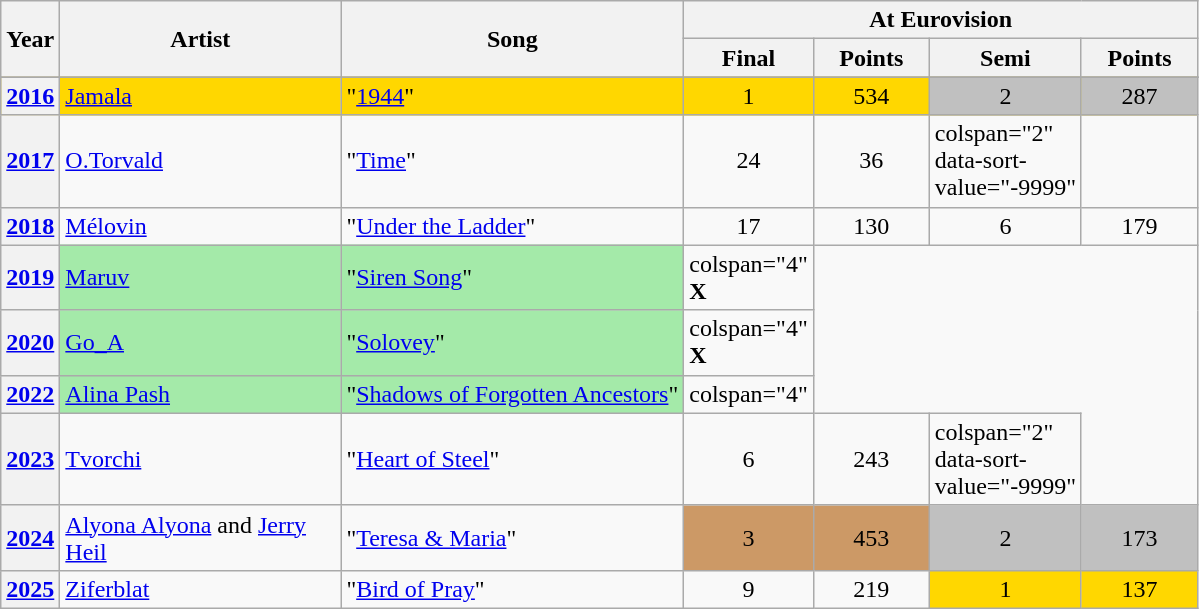<table class="wikitable sortable">
<tr>
<th rowspan="2">Year</th>
<th style="width:180px;" rowspan="2">Artist</th>
<th rowspan="2">Song</th>
<th colspan="4">At Eurovision</th>
</tr>
<tr>
<th style="width:70px;">Final</th>
<th style="width:70px;">Points</th>
<th style="width:70px;">Semi</th>
<th style="width:70px;">Points</th>
</tr>
<tr>
</tr>
<tr style="background:gold">
<th><a href='#'>2016</a></th>
<td><a href='#'>Jamala</a></td>
<td>"<a href='#'>1944</a>"</td>
<td style="text-align:center;">1</td>
<td style="text-align:center;">534</td>
<td style="background:silver; text-align:center;">2</td>
<td style="background:silver; text-align:center;">287</td>
</tr>
<tr>
<th><a href='#'>2017</a></th>
<td><a href='#'>O.Torvald</a></td>
<td>"<a href='#'>Time</a>"</td>
<td style="text-align:center;">24</td>
<td style="text-align:center;">36</td>
<td>colspan="2" data-sort-value="-9999" </td>
</tr>
<tr>
<th><a href='#'>2018</a></th>
<td><a href='#'>Mélovin</a></td>
<td>"<a href='#'>Under the Ladder</a>"</td>
<td style="text-align:center;">17</td>
<td style="text-align:center;">130</td>
<td style="text-align:center;">6</td>
<td style="text-align:center;">179</td>
</tr>
<tr>
<th><a href='#'>2019</a></th>
<td style="background:#A4EAA9"><a href='#'>Maruv</a></td>
<td style="background:#A4EAA9">"<a href='#'>Siren Song</a>"</td>
<td>colspan="4"  <strong>X</strong></td>
</tr>
<tr>
<th><a href='#'>2020</a></th>
<td style="background:#A4EAA9"><a href='#'>Go_A</a></td>
<td style="background:#A4EAA9">"<a href='#'>Solovey</a>"</td>
<td>colspan="4"  <strong>X</strong></td>
</tr>
<tr>
<th><a href='#'>2022</a></th>
<td style="background:#A4EAA9"><a href='#'>Alina Pash</a></td>
<td style="background:#A4EAA9">"<a href='#'>Shadows of Forgotten Ancestors</a>"</td>
<td>colspan="4" </td>
</tr>
<tr>
<th><a href='#'>2023</a></th>
<td><a href='#'>Tvorchi</a></td>
<td>"<a href='#'>Heart of Steel</a>"</td>
<td style="text-align:center;">6</td>
<td style="text-align:center;">243</td>
<td>colspan="2" data-sort-value="-9999" </td>
</tr>
<tr>
<th><a href='#'>2024</a></th>
<td><a href='#'>Alyona Alyona</a> and <a href='#'>Jerry Heil</a></td>
<td>"<a href='#'>Teresa & Maria</a>"</td>
<td style="background:#c96; text-align:center;">3</td>
<td style="background:#c96; text-align:center;">453</td>
<td style="background:silver; text-align:center;">2</td>
<td style="background:silver; text-align:center;">173</td>
</tr>
<tr>
<th><a href='#'>2025</a></th>
<td><a href='#'>Ziferblat</a></td>
<td>"<a href='#'>Bird of Pray</a>"</td>
<td style="text-align:center;">9</td>
<td style="text-align:center;">219</td>
<td style="background:gold; text-align:center;">1</td>
<td style="background:gold; text-align:center;">137</td>
</tr>
</table>
